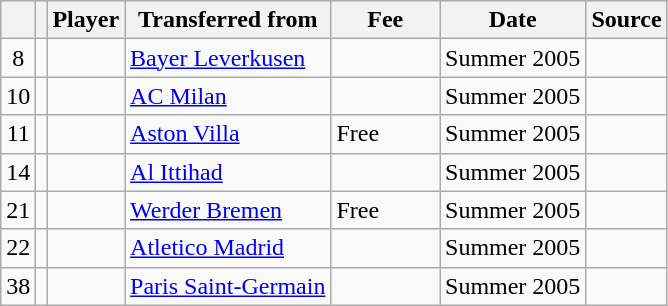<table class="wikitable plainrowheaders sortable">
<tr>
<th></th>
<th></th>
<th scope=col><strong>Player</strong></th>
<th><strong>Transferred from</strong></th>
<th !scope=col; style="width: 65px;"><strong>Fee</strong></th>
<th scope=col><strong>Date</strong></th>
<th scope=col><strong>Source</strong></th>
</tr>
<tr>
<td align=center>8</td>
<td align=center></td>
<td></td>
<td> <a href='#'>Bayer Leverkusen</a></td>
<td></td>
<td>Summer 2005</td>
<td></td>
</tr>
<tr>
<td align=center>10</td>
<td align=center></td>
<td></td>
<td> <a href='#'>AC Milan</a></td>
<td></td>
<td>Summer 2005</td>
<td></td>
</tr>
<tr>
<td align=center>11</td>
<td align=center></td>
<td></td>
<td> <a href='#'>Aston Villa</a></td>
<td>Free</td>
<td>Summer 2005</td>
<td></td>
</tr>
<tr>
<td align=center>14</td>
<td align=center></td>
<td></td>
<td> <a href='#'>Al Ittihad</a></td>
<td></td>
<td>Summer 2005</td>
<td></td>
</tr>
<tr>
<td align=center>21</td>
<td align=center></td>
<td></td>
<td> <a href='#'>Werder Bremen</a></td>
<td>Free</td>
<td>Summer 2005</td>
<td></td>
</tr>
<tr>
<td align=center>22</td>
<td align=center></td>
<td></td>
<td> <a href='#'>Atletico Madrid</a></td>
<td></td>
<td>Summer 2005</td>
<td></td>
</tr>
<tr>
<td align=center>38</td>
<td align=center></td>
<td></td>
<td> <a href='#'>Paris Saint-Germain</a></td>
<td></td>
<td>Summer 2005</td>
<td></td>
</tr>
</table>
